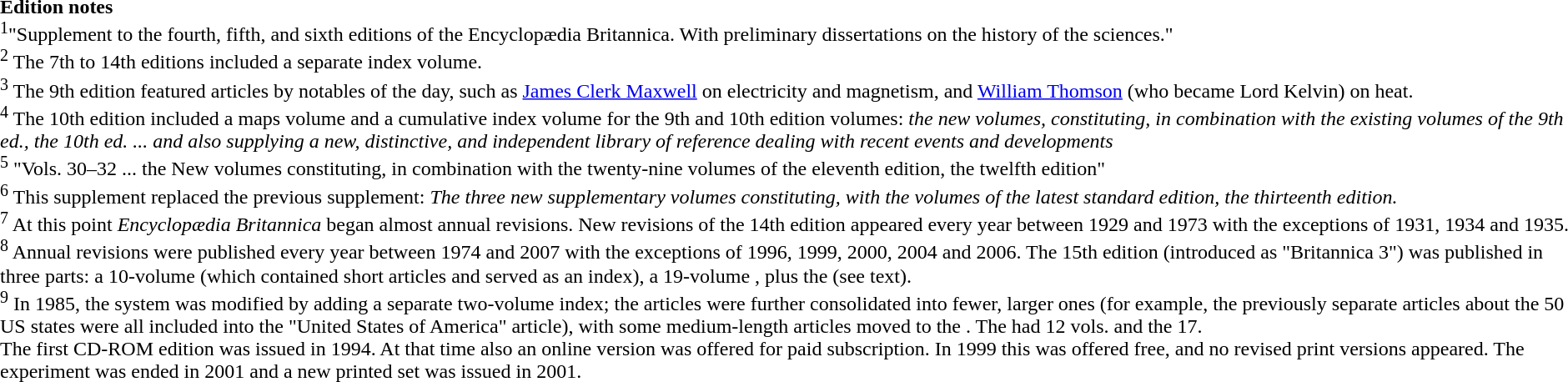<table border="0" cellpadding="2">
<tr>
<td class="toccolours"><strong>Edition notes</strong><br><sup>1</sup>"Supplement to the fourth, fifth, and sixth editions of the Encyclopædia Britannica. With preliminary dissertations on the history of the sciences."<br><sup>2</sup> The 7th to 14th editions included a separate index volume.<br><sup>3</sup> The 9th edition featured articles by notables of the day, such as <a href='#'>James Clerk Maxwell</a> on electricity and magnetism, and <a href='#'>William Thomson</a> (who became Lord Kelvin) on heat.<br><sup>4</sup> The 10th edition included a maps volume and a cumulative index volume for the 9th and 10th edition volumes: <em>the new volumes, constituting, in combination with the existing volumes of the 9th ed., the 10th ed. ... and also supplying a new, distinctive, and independent library of reference dealing with recent events and developments</em><br><sup>5</sup> "Vols. 30–32 ... the New volumes constituting, in combination with the twenty-nine volumes of the eleventh edition, the twelfth edition"<br><sup>6</sup> This supplement replaced the previous supplement: <em>The three new supplementary volumes constituting, with the volumes of the latest standard edition, the thirteenth edition.</em><br><sup>7</sup> At this point <em>Encyclopædia Britannica</em> began almost annual revisions. New revisions of the 14th edition appeared every year between 1929 and 1973 with the exceptions of 1931, 1934 and 1935.<br><sup>8</sup> Annual revisions were published every year between 1974 and 2007 with the exceptions of 1996, 1999, 2000, 2004 and 2006. The 15th edition (introduced as "Britannica 3") was published in three parts: a 10-volume  (which contained short articles and served as an index), a 19-volume , plus the  (see text).<br><sup>9</sup> In 1985, the system was modified by adding a separate two-volume index; the  articles were further consolidated into fewer, larger ones (for example, the previously separate articles about the 50 US states were all included into the "United States of America" article), with some medium-length articles moved to the . The  had 12 vols. and the  17.<br>The first CD-ROM edition was issued in 1994. At that time also an online version was offered for paid subscription. In 1999 this was offered free, and no revised print versions appeared. The experiment was ended in 2001 and a new printed set was issued in 2001.</td>
</tr>
</table>
